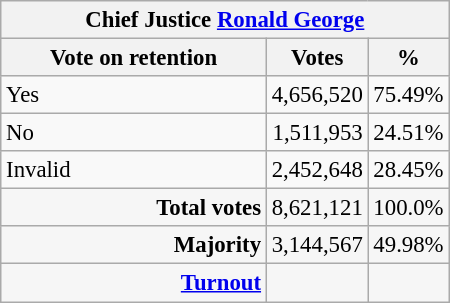<table class="wikitable" style="font-size: 95%; clear:both">
<tr>
<th colspan=7>Chief Justice <a href='#'>Ronald George</a></th>
</tr>
<tr>
<th style="width: 170px">Vote on retention</th>
<th style="width: 50px">Votes</th>
<th style="width: 40px">%</th>
</tr>
<tr>
<td>Yes</td>
<td align="right">4,656,520</td>
<td align="right">75.49%</td>
</tr>
<tr>
<td>No</td>
<td align="right">1,511,953</td>
<td align="right">24.51%</td>
</tr>
<tr>
<td>Invalid</td>
<td align="right">2,452,648</td>
<td align="right">28.45%</td>
</tr>
<tr style="background-color:#F6F6F6">
<td colspan="1" align="right"><strong>Total votes</strong></td>
<td align="right">8,621,121</td>
<td align="right">100.0%</td>
</tr>
<tr style="background-color:#F6F6F6">
<td colspan="1" style="text-align: right; margin-right: 0.5em"><strong>Majority</strong></td>
<td style="text-align: right; margin-right: 0.5em">3,144,567</td>
<td style="text-align: right; margin-right: 0.5em">49.98%</td>
</tr>
<tr style="background-color:#F6F6F6">
<td colspan="1" style="text-align: right; margin-right: 0.5em"><strong><a href='#'>Turnout</a></strong></td>
<td style="text-align: right; margin-right: 0.5em"></td>
<td style="text-align: right; margin-right: 0.5em"></td>
</tr>
</table>
